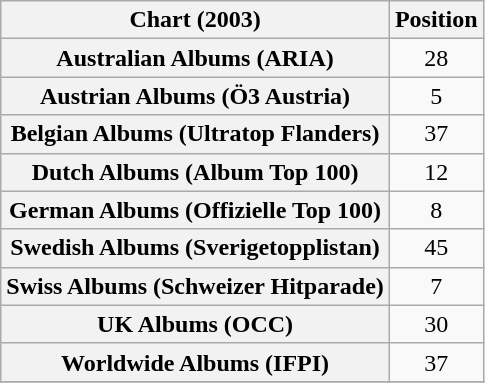<table class="wikitable sortable plainrowheaders" style="text-align:center">
<tr>
<th scope="col">Chart (2003)</th>
<th scope="col">Position</th>
</tr>
<tr>
<th scope="row">Australian Albums (ARIA)</th>
<td>28</td>
</tr>
<tr>
<th scope="row">Austrian Albums (Ö3 Austria)</th>
<td>5</td>
</tr>
<tr>
<th scope="row">Belgian Albums (Ultratop Flanders)</th>
<td>37</td>
</tr>
<tr>
<th scope="row">Dutch Albums (Album Top 100)</th>
<td>12</td>
</tr>
<tr>
<th scope="row">German Albums (Offizielle Top 100)</th>
<td>8</td>
</tr>
<tr>
<th scope="row">Swedish Albums (Sverigetopplistan)</th>
<td>45</td>
</tr>
<tr>
<th scope="row">Swiss Albums (Schweizer Hitparade)</th>
<td>7</td>
</tr>
<tr>
<th scope="row">UK Albums (OCC)</th>
<td>30</td>
</tr>
<tr>
<th scope="row">Worldwide Albums (IFPI)</th>
<td>37</td>
</tr>
<tr>
</tr>
</table>
